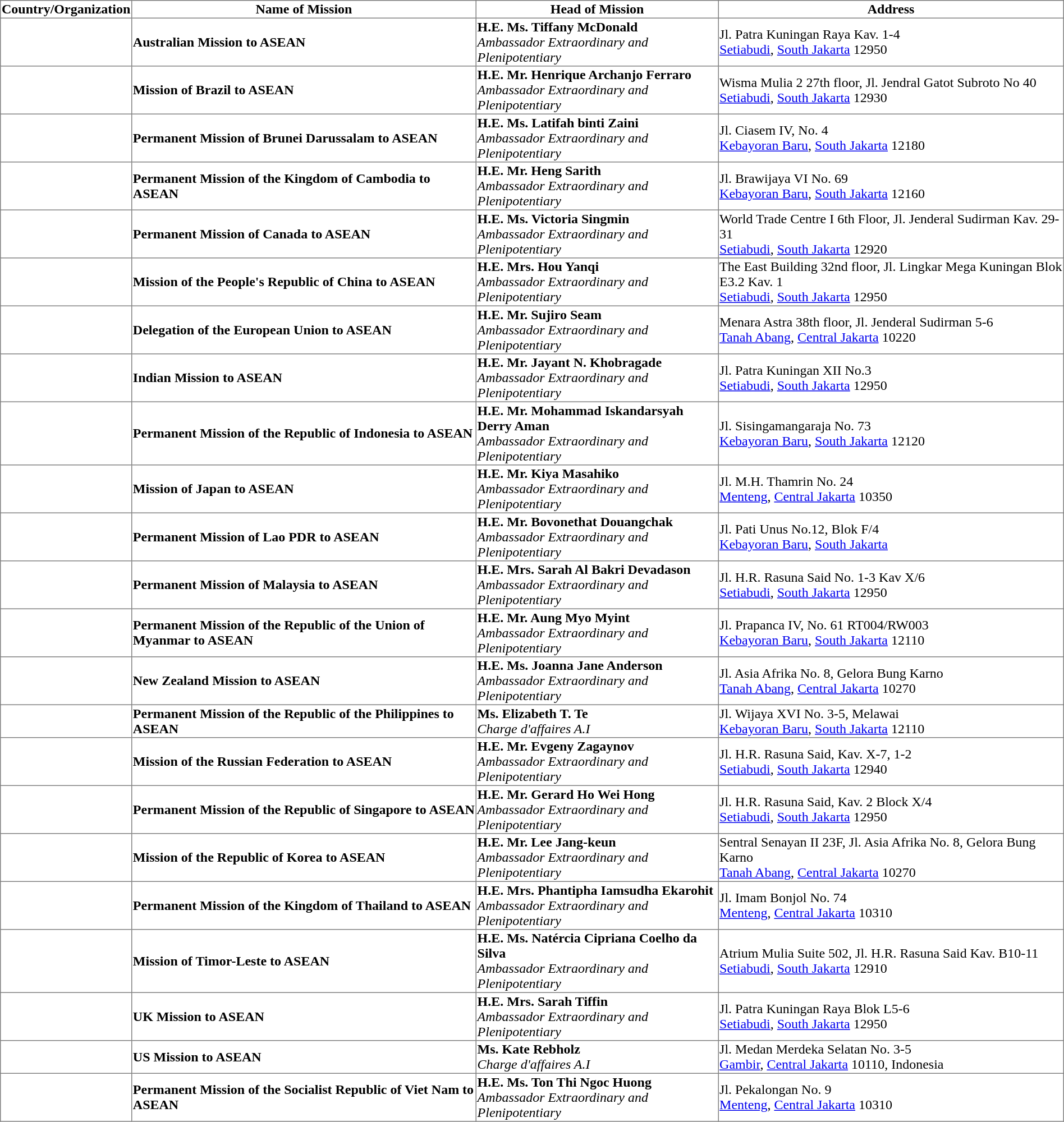<table border="1" style="border-collapse: collapse;">
<tr>
<th>Country/Organization</th>
<th>Name of Mission</th>
<th>Head of Mission</th>
<th>Address</th>
</tr>
<tr>
<td></td>
<td><strong>Australian Mission to ASEAN</strong></td>
<td><strong>H.E. Ms. Tiffany McDonald</strong><br><em>Ambassador Extraordinary and Plenipotentiary</em></td>
<td>Jl. Patra Kuningan Raya Kav. 1-4<br><a href='#'>Setiabudi</a>, <a href='#'>South Jakarta</a> 12950</td>
</tr>
<tr>
<td></td>
<td><strong>Mission of Brazil to ASEAN</strong></td>
<td><strong>H.E. Mr. Henrique Archanjo Ferraro</strong><br><em>Ambassador Extraordinary and Plenipotentiary</em></td>
<td>Wisma Mulia 2 27th floor, Jl. Jendral Gatot Subroto No 40<br><a href='#'>Setiabudi</a>, <a href='#'>South Jakarta</a> 12930</td>
</tr>
<tr>
<td></td>
<td><strong>Permanent Mission of Brunei Darussalam to ASEAN</strong></td>
<td><strong>H.E. Ms. Latifah binti Zaini</strong><br><em>Ambassador Extraordinary and Plenipotentiary</em></td>
<td>Jl. Ciasem IV, No. 4<br><a href='#'>Kebayoran Baru</a>, <a href='#'>South Jakarta</a> 12180</td>
</tr>
<tr>
<td></td>
<td><strong>Permanent Mission of the Kingdom of Cambodia to ASEAN</strong></td>
<td><strong>H.E. Mr. Heng Sarith</strong><br><em>Ambassador Extraordinary and Plenipotentiary</em></td>
<td>Jl. Brawijaya VI No. 69<br><a href='#'>Kebayoran Baru</a>, <a href='#'>South Jakarta</a> 12160</td>
</tr>
<tr>
<td></td>
<td><strong>Permanent Mission of Canada to ASEAN</strong></td>
<td><strong>H.E. Ms. Victoria Singmin</strong><br><em>Ambassador Extraordinary and Plenipotentiary</em></td>
<td>World Trade Centre I 6th Floor, Jl. Jenderal Sudirman Kav. 29-31<br><a href='#'>Setiabudi</a>, <a href='#'>South Jakarta</a> 12920</td>
</tr>
<tr>
<td></td>
<td><strong>Mission of the People's Republic of China to ASEAN</strong></td>
<td><strong>H.E. Mrs. Hou Yanqi</strong><br><em>Ambassador Extraordinary and Plenipotentiary</em></td>
<td>The East Building 32nd floor, Jl. Lingkar Mega Kuningan Blok E3.2 Kav. 1<br><a href='#'>Setiabudi</a>, <a href='#'>South Jakarta</a> 12950</td>
</tr>
<tr>
<td></td>
<td><strong>Delegation of the European Union to ASEAN</strong></td>
<td><strong>H.E. Mr. Sujiro Seam</strong><br><em>Ambassador Extraordinary and Plenipotentiary</em></td>
<td>Menara Astra 38th floor, Jl. Jenderal Sudirman 5-6<br><a href='#'>Tanah Abang</a>, <a href='#'>Central Jakarta</a> 10220</td>
</tr>
<tr>
<td></td>
<td><strong>Indian Mission to ASEAN</strong></td>
<td><strong>H.E. Mr. Jayant N. Khobragade</strong><br><em>Ambassador Extraordinary and Plenipotentiary</em></td>
<td>Jl. Patra Kuningan XII No.3<br><a href='#'>Setiabudi</a>, <a href='#'>South Jakarta</a> 12950</td>
</tr>
<tr>
<td></td>
<td><strong>Permanent Mission of the Republic of Indonesia to ASEAN</strong></td>
<td><strong>H.E. Mr. Mohammad Iskandarsyah Derry Aman</strong><br><em>Ambassador Extraordinary and Plenipotentiary</em></td>
<td>Jl. Sisingamangaraja No. 73<br><a href='#'>Kebayoran Baru</a>, <a href='#'>South Jakarta</a> 12120</td>
</tr>
<tr>
<td></td>
<td><strong>Mission of Japan to ASEAN</strong></td>
<td><strong>H.E. Mr. Kiya Masahiko</strong><br><em>Ambassador Extraordinary and Plenipotentiary</em></td>
<td>Jl. M.H. Thamrin No. 24<br><a href='#'>Menteng</a>, <a href='#'>Central Jakarta</a> 10350</td>
</tr>
<tr>
<td></td>
<td><strong>Permanent Mission of Lao PDR to ASEAN</strong></td>
<td><strong>H.E. Mr. Bovonethat Douangchak</strong><br><em>Ambassador Extraordinary and Plenipotentiary</em></td>
<td>Jl. Pati Unus No.12, Blok F/4<br><a href='#'>Kebayoran Baru</a>, <a href='#'>South Jakarta</a></td>
</tr>
<tr>
<td></td>
<td><strong>Permanent Mission of Malaysia to ASEAN </strong></td>
<td><strong>H.E. Mrs. Sarah Al Bakri Devadason</strong><br><em>Ambassador Extraordinary and Plenipotentiary</em></td>
<td>Jl. H.R. Rasuna Said No. 1-3 Kav X/6<br><a href='#'>Setiabudi</a>, <a href='#'>South Jakarta</a> 12950</td>
</tr>
<tr>
<td></td>
<td><strong>Permanent Mission of the Republic of the Union of Myanmar to ASEAN</strong></td>
<td><strong>H.E. Mr. Aung Myo Myint</strong><br><em>Ambassador Extraordinary and Plenipotentiary</em></td>
<td>Jl. Prapanca IV, No. 61 RT004/RW003<br><a href='#'>Kebayoran Baru</a>, <a href='#'>South Jakarta</a> 12110</td>
</tr>
<tr>
<td></td>
<td><strong>New Zealand Mission to ASEAN</strong></td>
<td><strong>H.E. Ms. Joanna Jane Anderson</strong><br><em>Ambassador Extraordinary and Plenipotentiary</em></td>
<td>Jl. Asia Afrika No. 8, Gelora Bung Karno<br><a href='#'>Tanah Abang</a>, <a href='#'>Central Jakarta</a> 10270</td>
</tr>
<tr>
<td></td>
<td><strong>Permanent Mission of the Republic of the Philippines to ASEAN </strong></td>
<td><strong>Ms. Elizabeth T. Te</strong><br><em>Charge d'affaires A.I</em></td>
<td>Jl. Wijaya XVI No. 3-5, Melawai<br><a href='#'>Kebayoran Baru</a>, <a href='#'>South Jakarta</a> 12110</td>
</tr>
<tr>
<td></td>
<td><strong>Mission of the Russian Federation to ASEAN </strong></td>
<td><strong>H.E. Mr. Evgeny Zagaynov</strong><br><em>Ambassador Extraordinary and Plenipotentiary</em></td>
<td>Jl. H.R. Rasuna Said, Kav. X-7, 1-2<br><a href='#'>Setiabudi</a>, <a href='#'>South Jakarta</a> 12940</td>
</tr>
<tr>
<td></td>
<td><strong>Permanent Mission of the Republic of Singapore to ASEAN</strong></td>
<td><strong>H.E. Mr. Gerard Ho Wei Hong</strong><br><em>Ambassador Extraordinary and Plenipotentiary</em></td>
<td>Jl. H.R. Rasuna Said, Kav. 2 Block X/4<br><a href='#'>Setiabudi</a>, <a href='#'>South Jakarta</a> 12950</td>
</tr>
<tr>
<td></td>
<td><strong>Mission of the Republic of Korea to ASEAN</strong></td>
<td><strong>H.E. Mr. Lee Jang-keun</strong><br><em>Ambassador Extraordinary and Plenipotentiary</em></td>
<td>Sentral Senayan II 23F, Jl. Asia Afrika No. 8, Gelora Bung Karno<br><a href='#'>Tanah Abang</a>, <a href='#'>Central Jakarta</a> 10270</td>
</tr>
<tr>
<td></td>
<td><strong>Permanent Mission of the Kingdom of Thailand to ASEAN</strong></td>
<td><strong>H.E. Mrs. Phantipha Iamsudha Ekarohit</strong><br><em>Ambassador Extraordinary and Plenipotentiary</em></td>
<td>Jl. Imam Bonjol No. 74<br><a href='#'>Menteng</a>, <a href='#'>Central Jakarta</a> 10310</td>
</tr>
<tr>
<td></td>
<td><strong>Mission of Timor-Leste to ASEAN</strong></td>
<td><strong>H.E. Ms. Natércia Cipriana Coelho da Silva</strong><br><em>Ambassador Extraordinary and Plenipotentiary</em></td>
<td>Atrium Mulia Suite 502, Jl. H.R. Rasuna Said Kav. B10-11<br><a href='#'>Setiabudi</a>, <a href='#'>South Jakarta</a> 12910</td>
</tr>
<tr>
<td></td>
<td><strong>UK Mission to ASEAN</strong></td>
<td><strong>H.E. Mrs. Sarah Tiffin</strong><br><em>Ambassador Extraordinary and Plenipotentiary</em></td>
<td>Jl. Patra Kuningan Raya Blok L5-6<br><a href='#'>Setiabudi</a>, <a href='#'>South Jakarta</a> 12950</td>
</tr>
<tr>
<td></td>
<td><strong>US Mission to ASEAN</strong></td>
<td><strong>Ms. Kate Rebholz</strong><br><em>Charge d'affaires A.I</em></td>
<td>Jl. Medan Merdeka Selatan No. 3-5<br><a href='#'>Gambir</a>, <a href='#'>Central Jakarta</a> 10110, Indonesia</td>
</tr>
<tr>
<td></td>
<td><strong>Permanent Mission of the Socialist Republic of Viet Nam to ASEAN </strong></td>
<td><strong>H.E. Ms. Ton Thi Ngoc Huong</strong><br><em>Ambassador Extraordinary and Plenipotentiary</em></td>
<td>Jl. Pekalongan No. 9<br><a href='#'>Menteng</a>, <a href='#'>Central Jakarta</a> 10310</td>
</tr>
</table>
